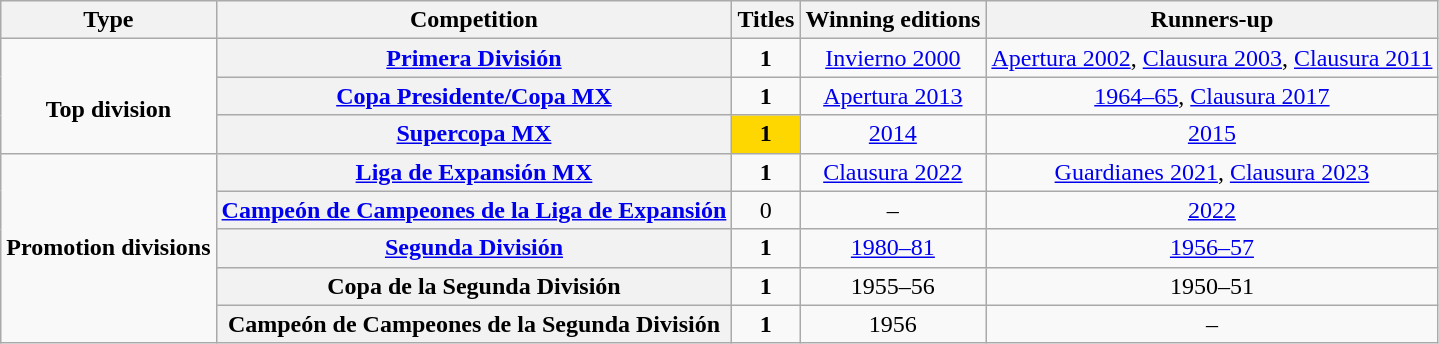<table class="wikitable" style="text-align: center;">
<tr>
<th>Type</th>
<th>Competition</th>
<th>Titles</th>
<th>Winning editions</th>
<th>Runners-up</th>
</tr>
<tr>
<td rowspan="3"><br><strong>Top division</strong></td>
<th scope=col><a href='#'>Primera División</a></th>
<td><strong>1</strong></td>
<td><a href='#'>Invierno 2000</a></td>
<td><a href='#'>Apertura 2002</a>, <a href='#'>Clausura 2003</a>, <a href='#'>Clausura 2011</a></td>
</tr>
<tr>
<th scope=col><a href='#'>Copa Presidente/Copa MX</a></th>
<td><strong>1</strong></td>
<td><a href='#'>Apertura 2013</a></td>
<td><a href='#'>1964–65</a>, <a href='#'>Clausura 2017</a></td>
</tr>
<tr>
<th scope=col><a href='#'>Supercopa MX</a></th>
<td bgcolor="gold"><strong>1</strong></td>
<td><a href='#'>2014</a></td>
<td><a href='#'>2015</a></td>
</tr>
<tr>
<td rowspan="5"><strong>Promotion divisions</strong></td>
<th scope=col><a href='#'>Liga de Expansión MX</a></th>
<td><strong>1</strong></td>
<td><a href='#'>Clausura 2022</a></td>
<td><a href='#'>Guardianes 2021</a>, <a href='#'>Clausura 2023</a></td>
</tr>
<tr>
<th scope=col><a href='#'>Campeón de Campeones de la Liga de Expansión</a></th>
<td>0</td>
<td>–</td>
<td><a href='#'>2022</a></td>
</tr>
<tr>
<th scope=col><a href='#'>Segunda División</a></th>
<td><strong>1</strong></td>
<td><a href='#'>1980–81</a></td>
<td><a href='#'>1956–57</a></td>
</tr>
<tr>
<th scope=col>Copa de la Segunda División</th>
<td><strong>1</strong></td>
<td>1955–56</td>
<td>1950–51</td>
</tr>
<tr>
<th scope=col>Campeón de Campeones de la Segunda División</th>
<td><strong>1</strong></td>
<td>1956</td>
<td>–</td>
</tr>
</table>
